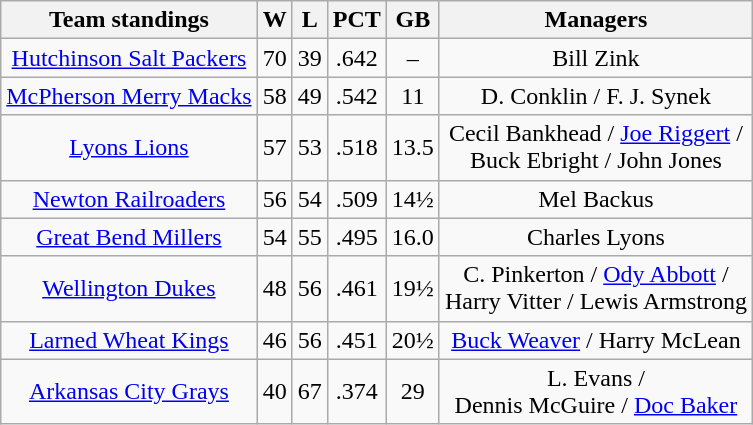<table class="wikitable">
<tr align=center>
<th>Team standings</th>
<th>W</th>
<th>L</th>
<th>PCT</th>
<th>GB</th>
<th>Managers</th>
</tr>
<tr align=center>
<td><a href='#'>Hutchinson Salt Packers</a></td>
<td>70</td>
<td>39</td>
<td>.642</td>
<td>–</td>
<td>Bill Zink</td>
</tr>
<tr align=center>
<td><a href='#'>McPherson Merry Macks</a></td>
<td>58</td>
<td>49</td>
<td>.542</td>
<td>11</td>
<td>D. Conklin / F. J. Synek</td>
</tr>
<tr align=center>
<td><a href='#'>Lyons Lions</a></td>
<td>57</td>
<td>53</td>
<td>.518</td>
<td>13.5</td>
<td>Cecil Bankhead / <a href='#'>Joe Riggert</a> /<br>Buck Ebright / John Jones</td>
</tr>
<tr align=center>
<td><a href='#'>Newton Railroaders</a></td>
<td>56</td>
<td>54</td>
<td>.509</td>
<td>14½</td>
<td>Mel Backus</td>
</tr>
<tr align=center>
<td><a href='#'>Great Bend Millers</a></td>
<td>54</td>
<td>55</td>
<td>.495</td>
<td>16.0</td>
<td>Charles Lyons</td>
</tr>
<tr align=center>
<td><a href='#'>Wellington Dukes</a></td>
<td>48</td>
<td>56</td>
<td>.461</td>
<td>19½</td>
<td>C. Pinkerton / <a href='#'>Ody Abbott</a> /<br> Harry Vitter / Lewis Armstrong</td>
</tr>
<tr align=center>
<td><a href='#'>Larned Wheat Kings</a></td>
<td>46</td>
<td>56</td>
<td>.451</td>
<td>20½</td>
<td><a href='#'>Buck Weaver</a> / Harry McLean</td>
</tr>
<tr align=center>
<td><a href='#'>Arkansas City Grays</a></td>
<td>40</td>
<td>67</td>
<td>.374</td>
<td>29</td>
<td>L. Evans / <br>Dennis McGuire / <a href='#'>Doc Baker</a></td>
</tr>
</table>
